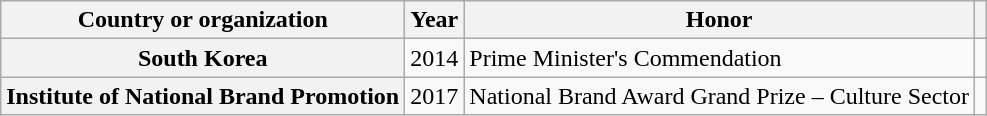<table class="wikitable plainrowheaders sortable" style="margin-right: 0;">
<tr>
<th scope="col">Country or organization</th>
<th scope="col">Year</th>
<th scope="col">Honor</th>
<th scope="col" class="unsortable"></th>
</tr>
<tr>
<th scope="row">South Korea</th>
<td>2014</td>
<td>Prime Minister's Commendation</td>
<td style="text-align:center;"></td>
</tr>
<tr>
<th scope="row">Institute of National Brand Promotion</th>
<td>2017</td>
<td>National Brand Award Grand Prize – Culture Sector</td>
<td style="text-align:center;"></td>
</tr>
</table>
